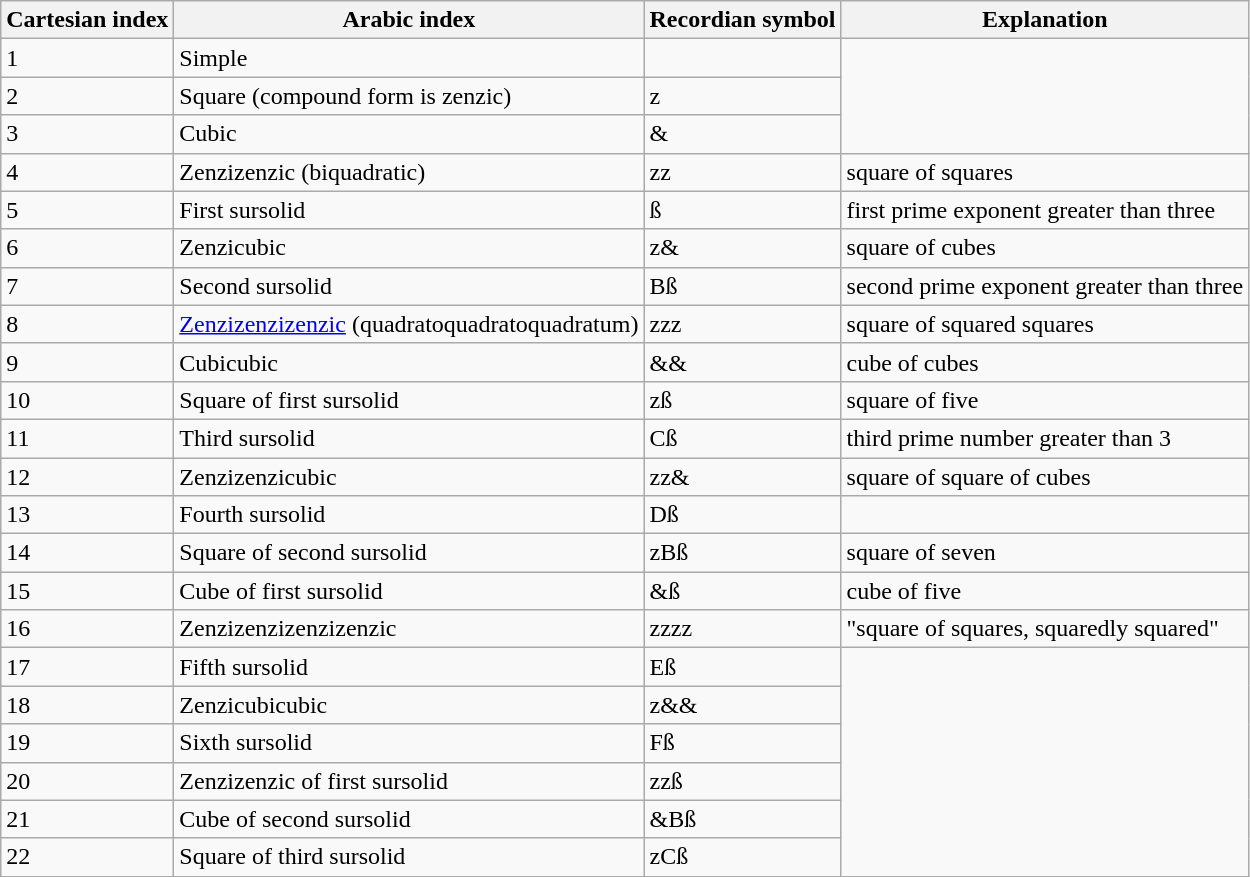<table class="wikitable">
<tr>
<th>Cartesian index</th>
<th>Arabic index</th>
<th>Recordian symbol</th>
<th>Explanation</th>
</tr>
<tr>
<td>1</td>
<td>Simple</td>
<td></td>
</tr>
<tr>
<td>2</td>
<td>Square (compound form is zenzic)</td>
<td>z</td>
</tr>
<tr>
<td>3</td>
<td>Cubic</td>
<td>&</td>
</tr>
<tr>
<td>4</td>
<td>Zenzizenzic (biquadratic)</td>
<td>zz</td>
<td>square of squares</td>
</tr>
<tr>
<td>5</td>
<td>First sursolid</td>
<td>ß</td>
<td>first prime exponent greater than three</td>
</tr>
<tr>
<td>6</td>
<td>Zenzicubic</td>
<td>z&</td>
<td>square of cubes</td>
</tr>
<tr>
<td>7</td>
<td>Second sursolid</td>
<td>Bß</td>
<td>second prime exponent greater than three</td>
</tr>
<tr>
<td>8</td>
<td><a href='#'>Zenzizenzizenzic</a> (quadratoquadratoquadratum)</td>
<td>zzz</td>
<td>square of squared squares</td>
</tr>
<tr>
<td>9</td>
<td>Cubicubic</td>
<td>&&</td>
<td>cube of cubes</td>
</tr>
<tr>
<td>10</td>
<td>Square of first sursolid</td>
<td>zß</td>
<td>square of five</td>
</tr>
<tr>
<td>11</td>
<td>Third sursolid</td>
<td>Cß</td>
<td>third prime number greater than 3</td>
</tr>
<tr>
<td>12</td>
<td>Zenzizenzicubic</td>
<td>zz&</td>
<td>square of square of cubes</td>
</tr>
<tr>
<td>13</td>
<td>Fourth sursolid</td>
<td>Dß</td>
<td></td>
</tr>
<tr>
<td>14</td>
<td>Square of second sursolid</td>
<td>zBß</td>
<td>square of seven</td>
</tr>
<tr>
<td>15</td>
<td>Cube of first sursolid</td>
<td>&ß</td>
<td>cube of five</td>
</tr>
<tr>
<td>16</td>
<td>Zenzizenzizenzizenzic</td>
<td>zzzz</td>
<td>"square of squares, squaredly squared"</td>
</tr>
<tr>
<td>17</td>
<td>Fifth sursolid</td>
<td>Eß</td>
</tr>
<tr>
<td>18</td>
<td>Zenzicubicubic</td>
<td>z&&</td>
</tr>
<tr>
<td>19</td>
<td>Sixth sursolid</td>
<td>Fß</td>
</tr>
<tr>
<td>20</td>
<td>Zenzizenzic of first sursolid</td>
<td>zzß</td>
</tr>
<tr>
<td>21</td>
<td>Cube of second sursolid</td>
<td>&Bß</td>
</tr>
<tr>
<td>22</td>
<td>Square of third sursolid</td>
<td>zCß</td>
</tr>
</table>
